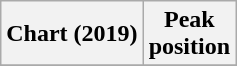<table class="wikitable plainrowheaders" style="text-align:center">
<tr>
<th scope="col">Chart (2019)</th>
<th scope="col">Peak<br>position</th>
</tr>
<tr>
</tr>
</table>
